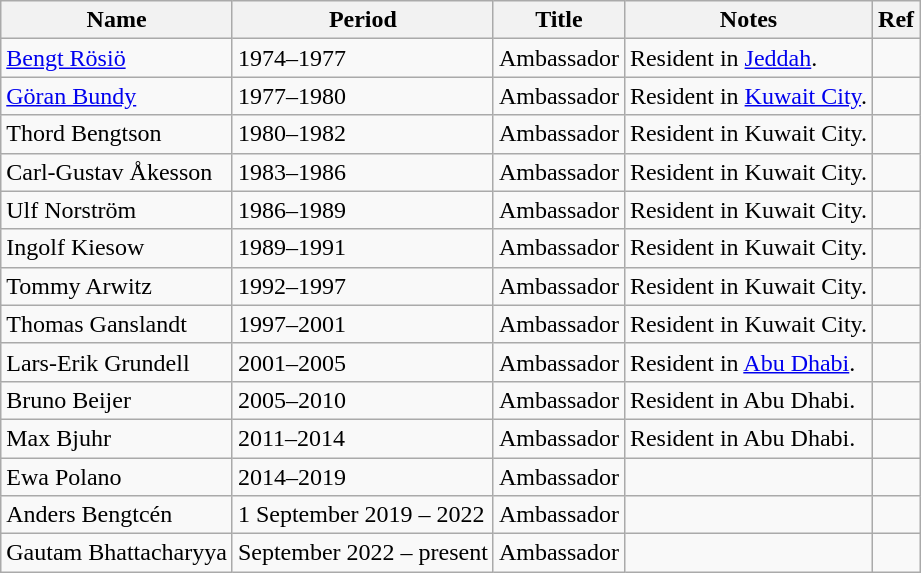<table class="wikitable">
<tr>
<th>Name</th>
<th>Period</th>
<th>Title</th>
<th>Notes</th>
<th>Ref</th>
</tr>
<tr>
<td><a href='#'>Bengt Rösiö</a></td>
<td>1974–1977</td>
<td>Ambassador</td>
<td>Resident in <a href='#'>Jeddah</a>.</td>
<td></td>
</tr>
<tr>
<td><a href='#'>Göran Bundy</a></td>
<td>1977–1980</td>
<td>Ambassador</td>
<td>Resident in <a href='#'>Kuwait City</a>.</td>
<td></td>
</tr>
<tr>
<td>Thord Bengtson</td>
<td>1980–1982</td>
<td>Ambassador</td>
<td>Resident in Kuwait City.</td>
<td></td>
</tr>
<tr>
<td>Carl-Gustav Åkesson</td>
<td>1983–1986</td>
<td>Ambassador</td>
<td>Resident in Kuwait City.</td>
<td></td>
</tr>
<tr>
<td>Ulf Norström</td>
<td>1986–1989</td>
<td>Ambassador</td>
<td>Resident in Kuwait City.</td>
<td></td>
</tr>
<tr>
<td>Ingolf Kiesow</td>
<td>1989–1991</td>
<td>Ambassador</td>
<td>Resident in Kuwait City.</td>
<td></td>
</tr>
<tr>
<td>Tommy Arwitz</td>
<td>1992–1997</td>
<td>Ambassador</td>
<td>Resident in Kuwait City.</td>
<td></td>
</tr>
<tr>
<td>Thomas Ganslandt</td>
<td>1997–2001</td>
<td>Ambassador</td>
<td>Resident in Kuwait City.</td>
<td></td>
</tr>
<tr>
<td>Lars-Erik Grundell</td>
<td>2001–2005</td>
<td>Ambassador</td>
<td>Resident in <a href='#'>Abu Dhabi</a>.</td>
<td></td>
</tr>
<tr>
<td>Bruno Beijer</td>
<td>2005–2010</td>
<td>Ambassador</td>
<td>Resident in Abu Dhabi.</td>
<td></td>
</tr>
<tr>
<td>Max Bjuhr</td>
<td>2011–2014</td>
<td>Ambassador</td>
<td>Resident in Abu Dhabi.</td>
<td></td>
</tr>
<tr>
<td>Ewa Polano</td>
<td>2014–2019</td>
<td>Ambassador</td>
<td></td>
<td></td>
</tr>
<tr>
<td>Anders Bengtcén</td>
<td>1 September 2019 – 2022</td>
<td>Ambassador</td>
<td></td>
<td></td>
</tr>
<tr>
<td>Gautam Bhattacharyya</td>
<td>September 2022 – present</td>
<td>Ambassador</td>
<td></td>
<td></td>
</tr>
</table>
